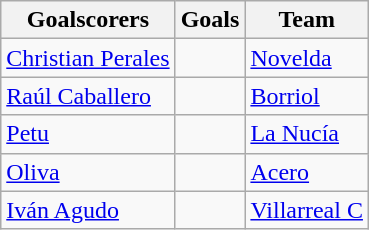<table class="wikitable">
<tr>
<th>Goalscorers</th>
<th>Goals</th>
<th>Team</th>
</tr>
<tr>
<td> <a href='#'>Christian Perales</a></td>
<td></td>
<td><a href='#'>Novelda</a></td>
</tr>
<tr>
<td> <a href='#'>Raúl Caballero</a></td>
<td></td>
<td><a href='#'>Borriol</a></td>
</tr>
<tr>
<td> <a href='#'>Petu</a></td>
<td></td>
<td><a href='#'>La Nucía</a></td>
</tr>
<tr>
<td> <a href='#'>Oliva</a></td>
<td></td>
<td><a href='#'>Acero</a></td>
</tr>
<tr>
<td> <a href='#'>Iván Agudo</a></td>
<td></td>
<td><a href='#'>Villarreal C</a></td>
</tr>
</table>
